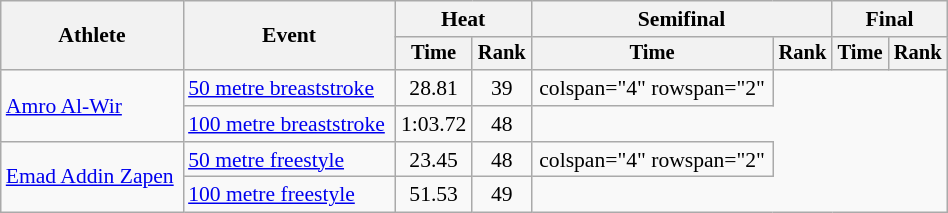<table class="wikitable" style="text-align:center; font-size:90%; width:50%;">
<tr>
<th rowspan="2">Athlete</th>
<th rowspan="2">Event</th>
<th colspan="2">Heat</th>
<th colspan="2">Semifinal</th>
<th colspan="2">Final</th>
</tr>
<tr style="font-size:95%">
<th>Time</th>
<th>Rank</th>
<th>Time</th>
<th>Rank</th>
<th>Time</th>
<th>Rank</th>
</tr>
<tr align=center>
<td align=left rowspan="2"><a href='#'>Amro Al-Wir</a></td>
<td align=left><a href='#'>50 metre breaststroke</a></td>
<td>28.81</td>
<td>39</td>
<td>colspan="4" rowspan="2"</td>
</tr>
<tr align=center>
<td align=left><a href='#'>100 metre breaststroke</a></td>
<td>1:03.72</td>
<td>48</td>
</tr>
<tr align=center>
<td align=left rowspan="2"><a href='#'>Emad Addin Zapen</a></td>
<td align=left><a href='#'>50 metre freestyle</a></td>
<td>23.45</td>
<td>48</td>
<td>colspan="4" rowspan="2"</td>
</tr>
<tr align=center>
<td align=left><a href='#'>100 metre freestyle</a></td>
<td>51.53</td>
<td>49</td>
</tr>
</table>
